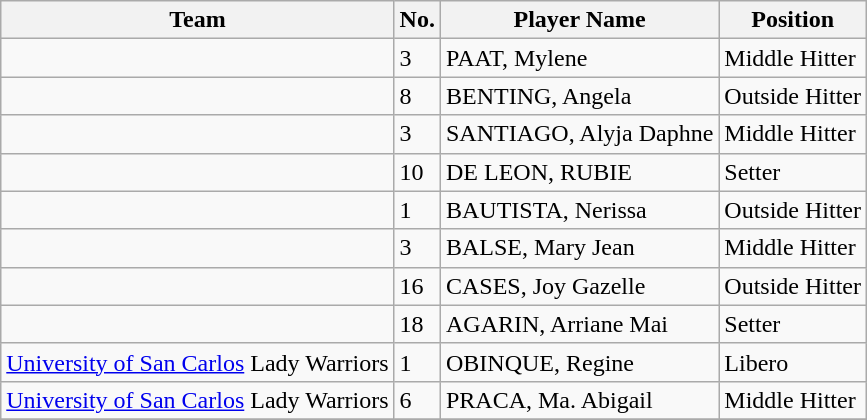<table class="wikitable">
<tr>
<th>Team</th>
<th>No.</th>
<th>Player Name</th>
<th>Position</th>
</tr>
<tr>
<td></td>
<td>3</td>
<td>PAAT, Mylene</td>
<td>Middle Hitter</td>
</tr>
<tr>
<td></td>
<td>8</td>
<td>BENTING, Angela</td>
<td>Outside Hitter</td>
</tr>
<tr>
<td></td>
<td>3</td>
<td>SANTIAGO, Alyja Daphne</td>
<td>Middle Hitter</td>
</tr>
<tr>
<td></td>
<td>10</td>
<td>DE LEON, RUBIE</td>
<td>Setter</td>
</tr>
<tr>
<td></td>
<td>1</td>
<td>BAUTISTA, Nerissa</td>
<td>Outside Hitter</td>
</tr>
<tr>
<td></td>
<td>3</td>
<td>BALSE, Mary Jean</td>
<td>Middle Hitter</td>
</tr>
<tr>
<td></td>
<td>16</td>
<td>CASES, Joy Gazelle</td>
<td>Outside Hitter</td>
</tr>
<tr>
<td></td>
<td>18</td>
<td>AGARIN, Arriane Mai</td>
<td>Setter</td>
</tr>
<tr>
<td> <a href='#'>University of San Carlos</a> Lady Warriors</td>
<td>1</td>
<td>OBINQUE, Regine</td>
<td>Libero</td>
</tr>
<tr>
<td> <a href='#'>University of San Carlos</a> Lady Warriors</td>
<td>6</td>
<td>PRACA, Ma. Abigail</td>
<td>Middle Hitter</td>
</tr>
<tr>
</tr>
</table>
